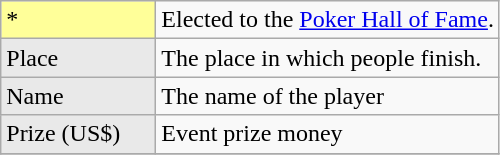<table class="wikitable">
<tr>
<td style="background-color:#FFFF99; width:6em;">*</td>
<td>Elected to the <a href='#'>Poker Hall of Fame</a>.</td>
</tr>
<tr>
<td style="background: #E9E9E9;">Place</td>
<td>The place in which people finish.</td>
</tr>
<tr>
<td style="background: #E9E9E9;">Name</td>
<td>The name of the player</td>
</tr>
<tr>
<td style="background: #E9E9E9;">Prize (US$)</td>
<td>Event prize money</td>
</tr>
<tr>
</tr>
</table>
